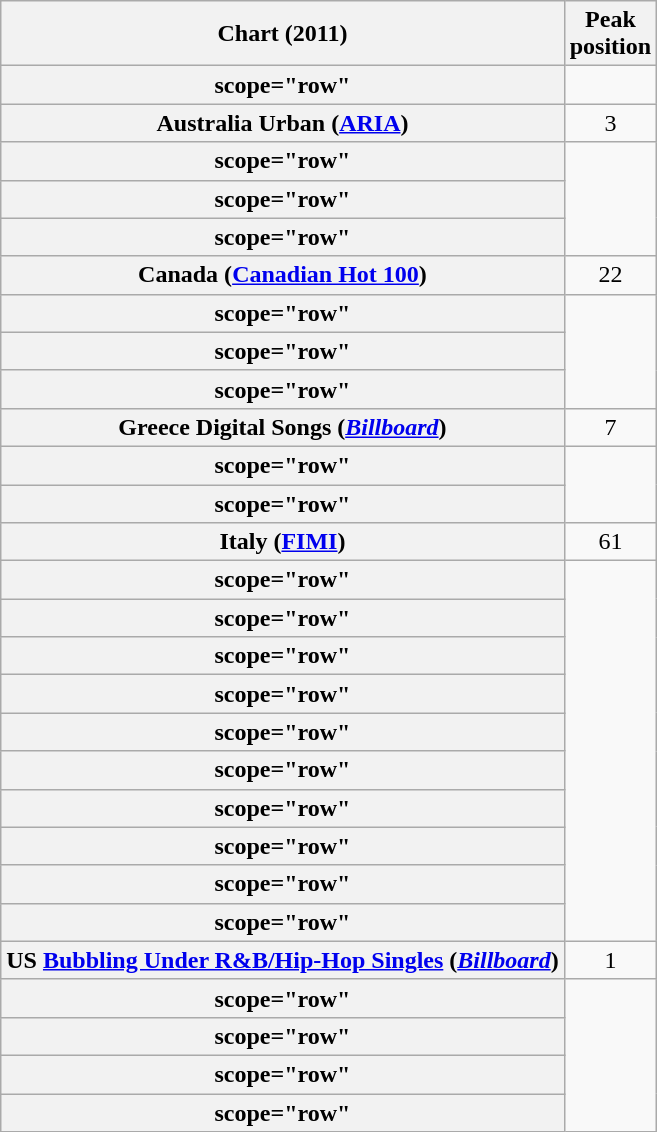<table class="wikitable sortable plainrowheaders" style="text-align:center">
<tr>
<th scope="col">Chart (2011)</th>
<th scope="col">Peak<br>position</th>
</tr>
<tr>
<th>scope="row"</th>
</tr>
<tr>
<th scope="row">Australia Urban (<a href='#'>ARIA</a>)</th>
<td style="text-align:center;">3</td>
</tr>
<tr>
<th>scope="row"</th>
</tr>
<tr>
<th>scope="row"</th>
</tr>
<tr>
<th>scope="row"</th>
</tr>
<tr>
<th scope="row">Canada (<a href='#'>Canadian Hot 100</a>)</th>
<td style="text-align:center;">22</td>
</tr>
<tr>
<th>scope="row"</th>
</tr>
<tr>
<th>scope="row"</th>
</tr>
<tr>
<th>scope="row"</th>
</tr>
<tr>
<th scope="row">Greece Digital Songs (<em><a href='#'>Billboard</a></em>)</th>
<td style="text-align:center;">7</td>
</tr>
<tr>
<th>scope="row"</th>
</tr>
<tr>
<th>scope="row"</th>
</tr>
<tr>
<th scope="row">Italy (<a href='#'>FIMI</a>)</th>
<td>61</td>
</tr>
<tr>
<th>scope="row"</th>
</tr>
<tr>
<th>scope="row"</th>
</tr>
<tr>
<th>scope="row"</th>
</tr>
<tr>
<th>scope="row"</th>
</tr>
<tr>
<th>scope="row"</th>
</tr>
<tr>
<th>scope="row"</th>
</tr>
<tr>
<th>scope="row"</th>
</tr>
<tr>
<th>scope="row"</th>
</tr>
<tr>
<th>scope="row"</th>
</tr>
<tr>
<th>scope="row"</th>
</tr>
<tr>
<th scope="row">US <a href='#'>Bubbling Under R&B/Hip-Hop Singles</a> (<a href='#'><em>Billboard</em></a>)</th>
<td style="text-align:center;">1</td>
</tr>
<tr>
<th>scope="row"</th>
</tr>
<tr>
<th>scope="row"</th>
</tr>
<tr>
<th>scope="row"</th>
</tr>
<tr>
<th>scope="row"</th>
</tr>
</table>
